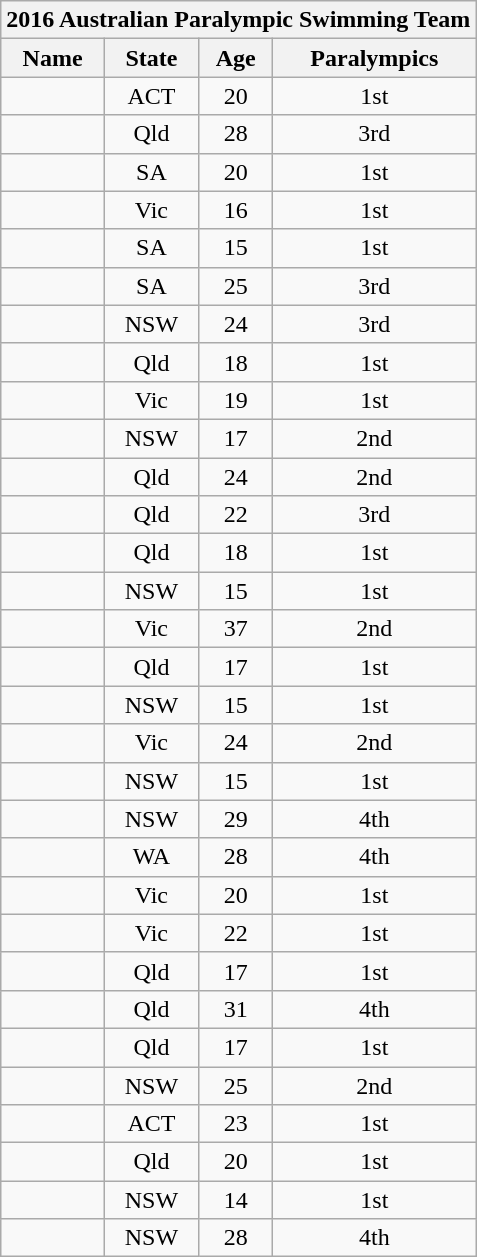<table class="wikitable sortable" style="text-align:center">
<tr>
<th colspan=4>2016 Australian Paralympic Swimming Team</th>
</tr>
<tr>
<th>Name</th>
<th>State</th>
<th>Age</th>
<th>Paralympics</th>
</tr>
<tr>
<td align=left></td>
<td>ACT</td>
<td>20</td>
<td>1st</td>
</tr>
<tr>
<td align=left></td>
<td>Qld</td>
<td>28</td>
<td>3rd</td>
</tr>
<tr>
<td align=left></td>
<td>SA</td>
<td>20</td>
<td>1st</td>
</tr>
<tr>
<td align=left></td>
<td>Vic</td>
<td>16</td>
<td>1st</td>
</tr>
<tr>
<td align=left></td>
<td>SA</td>
<td>15</td>
<td>1st</td>
</tr>
<tr>
<td align=left></td>
<td>SA</td>
<td>25</td>
<td>3rd</td>
</tr>
<tr>
<td align=left></td>
<td>NSW</td>
<td>24</td>
<td>3rd</td>
</tr>
<tr>
<td align=left></td>
<td>Qld</td>
<td>18</td>
<td>1st</td>
</tr>
<tr>
<td align=left></td>
<td>Vic</td>
<td>19</td>
<td>1st</td>
</tr>
<tr>
<td align=left></td>
<td>NSW</td>
<td>17</td>
<td>2nd</td>
</tr>
<tr>
<td align=left></td>
<td>Qld</td>
<td>24</td>
<td>2nd</td>
</tr>
<tr>
<td align=left></td>
<td>Qld</td>
<td>22</td>
<td>3rd</td>
</tr>
<tr>
<td align=left></td>
<td>Qld</td>
<td>18</td>
<td>1st</td>
</tr>
<tr>
<td align=left></td>
<td>NSW</td>
<td>15</td>
<td>1st</td>
</tr>
<tr>
<td align=left></td>
<td>Vic</td>
<td>37</td>
<td>2nd</td>
</tr>
<tr>
<td align=left></td>
<td>Qld</td>
<td>17</td>
<td>1st</td>
</tr>
<tr>
<td align=left></td>
<td>NSW</td>
<td>15</td>
<td>1st</td>
</tr>
<tr>
<td align=left></td>
<td>Vic</td>
<td>24</td>
<td>2nd</td>
</tr>
<tr>
<td align=left></td>
<td>NSW</td>
<td>15</td>
<td>1st</td>
</tr>
<tr>
<td align=left></td>
<td>NSW</td>
<td>29</td>
<td>4th</td>
</tr>
<tr>
<td align=left></td>
<td>WA</td>
<td>28</td>
<td>4th</td>
</tr>
<tr>
<td align=left></td>
<td>Vic</td>
<td>20</td>
<td>1st</td>
</tr>
<tr>
<td align=left></td>
<td>Vic</td>
<td>22</td>
<td>1st</td>
</tr>
<tr>
<td align=left></td>
<td>Qld</td>
<td>17</td>
<td>1st</td>
</tr>
<tr>
<td align=left></td>
<td>Qld</td>
<td>31</td>
<td>4th</td>
</tr>
<tr>
<td align=left></td>
<td>Qld</td>
<td>17</td>
<td>1st</td>
</tr>
<tr>
<td align=left></td>
<td>NSW</td>
<td>25</td>
<td>2nd</td>
</tr>
<tr>
<td align=left></td>
<td>ACT</td>
<td>23</td>
<td>1st</td>
</tr>
<tr>
<td align=left></td>
<td>Qld</td>
<td>20</td>
<td>1st</td>
</tr>
<tr>
<td align=left></td>
<td>NSW</td>
<td>14</td>
<td>1st</td>
</tr>
<tr>
<td align=left></td>
<td>NSW</td>
<td>28</td>
<td>4th</td>
</tr>
</table>
